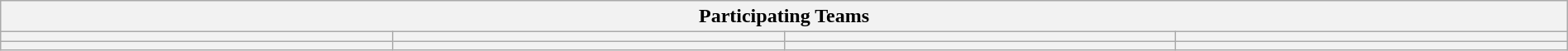<table class="wikitable" style="width:100%;">
<tr>
<th colspan=4><strong>Participating Teams</strong></th>
</tr>
<tr>
<th style="width:25%;"></th>
<th style="width:25%;"></th>
<th style="width:25%;"></th>
<th style="width:25%;"></th>
</tr>
<tr>
<th></th>
<th></th>
<th></th>
<th></th>
</tr>
</table>
